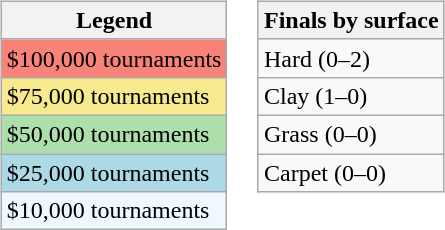<table>
<tr valign=top>
<td><br><table class=wikitable>
<tr>
<th>Legend</th>
</tr>
<tr style="background:#f88379;">
<td>$100,000 tournaments</td>
</tr>
<tr style="background:#f7e98e;">
<td>$75,000 tournaments</td>
</tr>
<tr style="background:#addfad;">
<td>$50,000 tournaments</td>
</tr>
<tr style="background:lightblue;">
<td>$25,000 tournaments</td>
</tr>
<tr style="background:#f0f8ff;">
<td>$10,000 tournaments</td>
</tr>
</table>
</td>
<td><br><table class=wikitable>
<tr>
<th>Finals by surface</th>
</tr>
<tr>
<td>Hard (0–2)</td>
</tr>
<tr>
<td>Clay (1–0)</td>
</tr>
<tr>
<td>Grass (0–0)</td>
</tr>
<tr>
<td>Carpet (0–0)</td>
</tr>
</table>
</td>
</tr>
</table>
